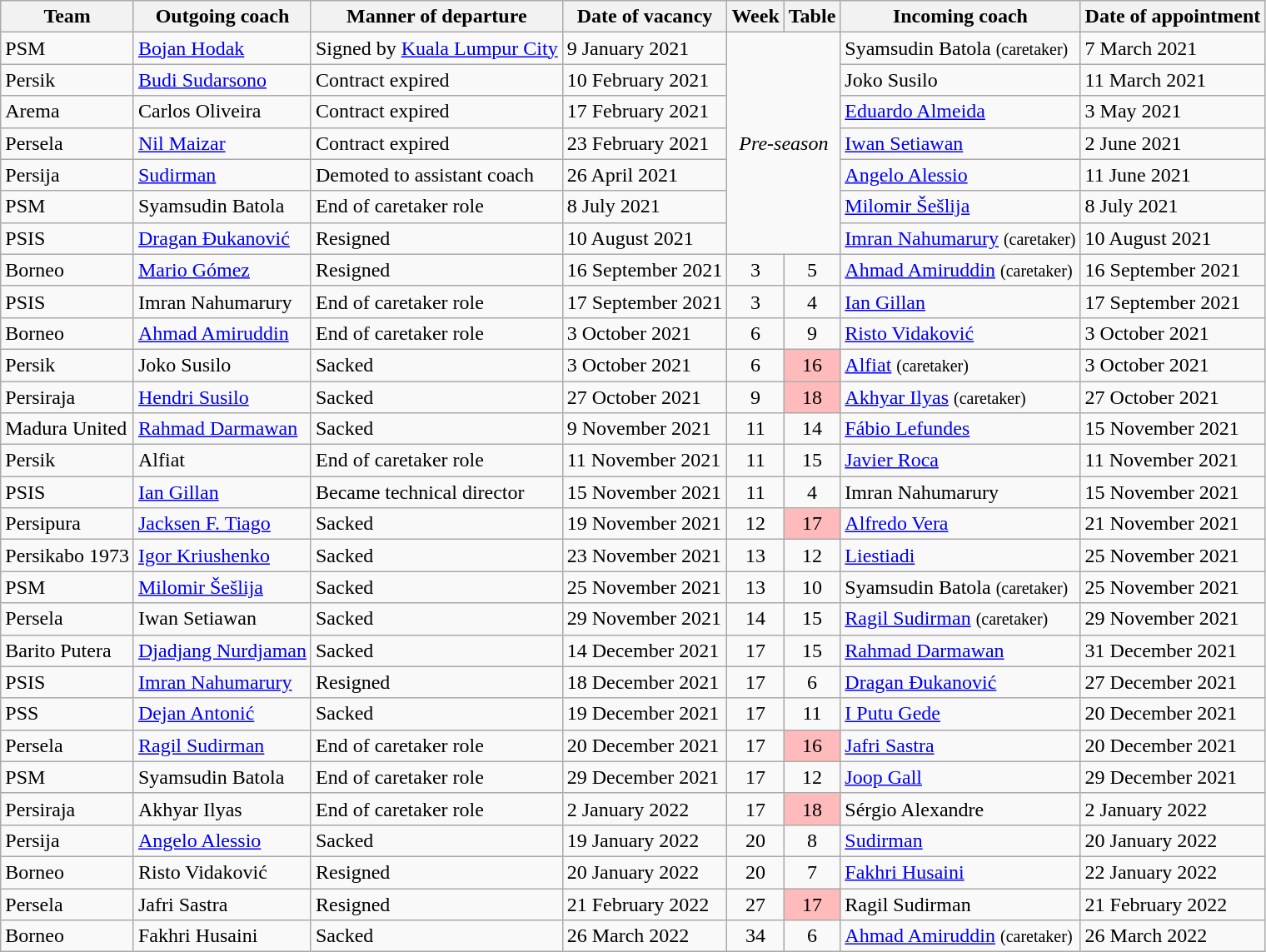<table class="wikitable sortable">
<tr>
<th>Team</th>
<th>Outgoing coach</th>
<th>Manner of departure</th>
<th>Date of vacancy</th>
<th>Week</th>
<th>Table</th>
<th>Incoming coach</th>
<th>Date of appointment</th>
</tr>
<tr>
<td>PSM</td>
<td> <a href='#'>Bojan Hodak</a></td>
<td>Signed by <a href='#'>Kuala Lumpur City</a></td>
<td>9 January 2021</td>
<td colspan="2" rowspan="7" style="text-align: center;"><em>Pre-season</em></td>
<td> Syamsudin Batola <small>(caretaker)</small></td>
<td>7 March 2021</td>
</tr>
<tr>
<td>Persik</td>
<td> <a href='#'>Budi Sudarsono</a></td>
<td>Contract expired</td>
<td>10 February 2021</td>
<td> Joko Susilo</td>
<td>11 March 2021</td>
</tr>
<tr>
<td>Arema</td>
<td> Carlos Oliveira</td>
<td>Contract expired</td>
<td>17 February 2021</td>
<td> <a href='#'>Eduardo Almeida</a></td>
<td>3 May 2021</td>
</tr>
<tr>
<td>Persela</td>
<td> <a href='#'>Nil Maizar</a></td>
<td>Contract expired</td>
<td>23 February 2021</td>
<td> <a href='#'>Iwan Setiawan</a></td>
<td>2 June 2021</td>
</tr>
<tr>
<td>Persija</td>
<td> <a href='#'>Sudirman</a></td>
<td>Demoted to assistant coach</td>
<td>26 April 2021</td>
<td> <a href='#'>Angelo Alessio</a></td>
<td>11 June 2021</td>
</tr>
<tr>
<td>PSM</td>
<td> Syamsudin Batola</td>
<td>End of caretaker role</td>
<td>8 July 2021</td>
<td> <a href='#'>Milomir Šešlija</a></td>
<td>8 July 2021</td>
</tr>
<tr>
<td>PSIS</td>
<td> <a href='#'>Dragan Đukanović</a></td>
<td>Resigned</td>
<td>10 August 2021</td>
<td> <a href='#'>Imran Nahumarury</a> <small>(caretaker)</small></td>
<td>10 August 2021</td>
</tr>
<tr>
<td>Borneo</td>
<td> <a href='#'>Mario Gómez</a></td>
<td>Resigned</td>
<td>16 September 2021</td>
<td style="text-align: center;">3</td>
<td style="text-align: center;">5</td>
<td> <a href='#'>Ahmad Amiruddin</a> <small>(caretaker)</small></td>
<td>16 September 2021</td>
</tr>
<tr>
<td>PSIS</td>
<td> Imran Nahumarury</td>
<td>End of caretaker role</td>
<td>17 September 2021</td>
<td style="text-align: center;">3</td>
<td style="text-align: center;">4</td>
<td> <a href='#'>Ian Gillan</a></td>
<td>17 September 2021</td>
</tr>
<tr>
<td>Borneo</td>
<td> <a href='#'>Ahmad Amiruddin</a></td>
<td>End of caretaker role</td>
<td>3 October 2021</td>
<td style="text-align: center;">6</td>
<td style="text-align: center;">9</td>
<td> <a href='#'>Risto Vidaković</a></td>
<td>3 October 2021</td>
</tr>
<tr>
<td>Persik</td>
<td> Joko Susilo</td>
<td>Sacked</td>
<td>3 October 2021</td>
<td style="text-align: center;">6</td>
<td align="center" style="background-color: #FFBBBB;">16</td>
<td> <a href='#'>Alfiat</a> <small>(caretaker)</small></td>
<td>3 October 2021</td>
</tr>
<tr>
<td>Persiraja</td>
<td> <a href='#'>Hendri Susilo</a></td>
<td>Sacked</td>
<td>27 October 2021</td>
<td style="text-align: center;">9</td>
<td align="center" style="background-color: #FFBBBB;">18</td>
<td> <a href='#'>Akhyar Ilyas</a> <small>(caretaker)</small></td>
<td>27 October 2021</td>
</tr>
<tr>
<td>Madura United</td>
<td> <a href='#'>Rahmad Darmawan</a></td>
<td>Sacked</td>
<td>9 November 2021</td>
<td style="text-align: center;">11</td>
<td style="text-align: center;">14</td>
<td> <a href='#'>Fábio Lefundes</a></td>
<td>15 November 2021</td>
</tr>
<tr>
<td>Persik</td>
<td> Alfiat</td>
<td>End of caretaker role</td>
<td>11 November 2021</td>
<td style="text-align: center;">11</td>
<td align="center">15</td>
<td> <a href='#'>Javier Roca</a></td>
<td>11 November 2021</td>
</tr>
<tr>
<td>PSIS</td>
<td> <a href='#'>Ian Gillan</a></td>
<td>Became technical director</td>
<td>15 November 2021</td>
<td style="text-align: center;">11</td>
<td align="center">4</td>
<td> Imran Nahumarury</td>
<td>15 November 2021</td>
</tr>
<tr>
<td>Persipura</td>
<td> <a href='#'>Jacksen F. Tiago</a></td>
<td>Sacked</td>
<td>19 November 2021</td>
<td style="text-align: center;">12</td>
<td align="center" style="background-color: #FFBBBB;">17</td>
<td> <a href='#'>Alfredo Vera</a></td>
<td>21 November 2021</td>
</tr>
<tr>
<td>Persikabo 1973</td>
<td> <a href='#'>Igor Kriushenko</a></td>
<td>Sacked</td>
<td>23 November 2021</td>
<td style="text-align: center;">13</td>
<td align="center">12</td>
<td> <a href='#'>Liestiadi</a></td>
<td>25 November 2021</td>
</tr>
<tr>
<td>PSM</td>
<td> <a href='#'>Milomir Šešlija</a></td>
<td>Sacked</td>
<td>25 November 2021</td>
<td style="text-align: center;">13</td>
<td align="center">10</td>
<td> Syamsudin Batola <small>(caretaker)</small></td>
<td>25 November 2021</td>
</tr>
<tr>
<td>Persela</td>
<td> Iwan Setiawan</td>
<td>Sacked</td>
<td>29 November 2021</td>
<td style="text-align: center;">14</td>
<td align="center">15</td>
<td> <a href='#'>Ragil Sudirman</a> <small>(caretaker)</small></td>
<td>29 November 2021</td>
</tr>
<tr>
<td>Barito Putera</td>
<td> <a href='#'>Djadjang Nurdjaman</a></td>
<td>Sacked</td>
<td>14 December 2021</td>
<td style="text-align: center;">17</td>
<td align="center">15</td>
<td> <a href='#'>Rahmad Darmawan</a></td>
<td>31 December 2021</td>
</tr>
<tr>
<td>PSIS</td>
<td> <a href='#'>Imran Nahumarury</a></td>
<td>Resigned</td>
<td>18 December 2021</td>
<td style="text-align: center;">17</td>
<td align="center">6</td>
<td> <a href='#'>Dragan Đukanović</a></td>
<td>27 December 2021</td>
</tr>
<tr>
<td>PSS</td>
<td> <a href='#'>Dejan Antonić</a></td>
<td>Sacked</td>
<td>19 December 2021</td>
<td style="text-align: center;">17</td>
<td align="center">11</td>
<td> <a href='#'>I Putu Gede</a></td>
<td>20 December 2021</td>
</tr>
<tr>
<td>Persela</td>
<td> <a href='#'>Ragil Sudirman</a></td>
<td>End of caretaker role</td>
<td>20 December 2021</td>
<td style="text-align: center;">17</td>
<td align="center" style="background-color: #FFBBBB;">16</td>
<td> <a href='#'>Jafri Sastra</a></td>
<td>20 December 2021</td>
</tr>
<tr>
<td>PSM</td>
<td> Syamsudin Batola</td>
<td>End of caretaker role</td>
<td>29 December 2021</td>
<td style="text-align: center;">17</td>
<td align="center">12</td>
<td> <a href='#'>Joop Gall</a></td>
<td>29 December 2021</td>
</tr>
<tr>
<td>Persiraja</td>
<td> Akhyar Ilyas</td>
<td>End of caretaker role</td>
<td>2 January 2022</td>
<td style="text-align: center;">17</td>
<td align="center" style="background-color: #FFBBBB;">18</td>
<td> Sérgio Alexandre</td>
<td>2 January 2022</td>
</tr>
<tr>
<td>Persija</td>
<td> <a href='#'>Angelo Alessio</a></td>
<td>Sacked</td>
<td>19 January 2022</td>
<td style="text-align: center;">20</td>
<td align="center">8</td>
<td> <a href='#'>Sudirman</a></td>
<td>20 January 2022</td>
</tr>
<tr>
<td>Borneo</td>
<td> Risto Vidaković</td>
<td>Resigned</td>
<td>20 January 2022</td>
<td style="text-align: center;">20</td>
<td style="text-align: center;">7</td>
<td> <a href='#'>Fakhri Husaini</a></td>
<td>22 January 2022</td>
</tr>
<tr>
<td>Persela</td>
<td> Jafri Sastra</td>
<td>Resigned</td>
<td>21 February 2022</td>
<td style="text-align: center;">27</td>
<td align="center" style="background-color: #FFBBBB;">17</td>
<td> Ragil Sudirman</td>
<td>21 February 2022</td>
</tr>
<tr>
<td>Borneo</td>
<td> Fakhri Husaini</td>
<td>Sacked</td>
<td>26 March 2022</td>
<td style="text-align: center;">34</td>
<td style="text-align: center;">6</td>
<td> <a href='#'>Ahmad Amiruddin</a> <small>(caretaker)</small></td>
<td>26 March 2022</td>
</tr>
</table>
